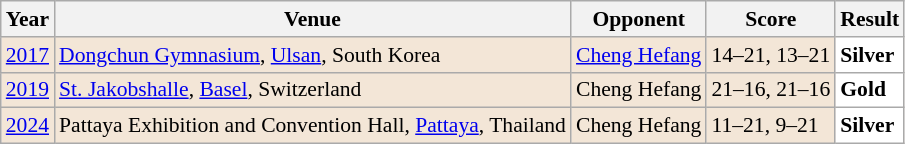<table class="sortable wikitable" style="font-size: 90%;">
<tr>
<th>Year</th>
<th>Venue</th>
<th>Opponent</th>
<th>Score</th>
<th>Result</th>
</tr>
<tr style="background:#F3E6D7">
<td align="center"><a href='#'>2017</a></td>
<td align="left"><a href='#'>Dongchun Gymnasium</a>, <a href='#'>Ulsan</a>, South Korea</td>
<td align="left"> <a href='#'>Cheng Hefang</a></td>
<td align="left">14–21, 13–21</td>
<td style="text-align:left; background:white"> <strong>Silver</strong></td>
</tr>
<tr style="background:#F3E6D7">
<td align="center"><a href='#'>2019</a></td>
<td align="left"><a href='#'>St. Jakobshalle</a>, <a href='#'>Basel</a>, Switzerland</td>
<td align="left"> Cheng Hefang</td>
<td align="left">21–16, 21–16</td>
<td style="text-align:left; background:white"> <strong>Gold</strong></td>
</tr>
<tr style="background:#F3E6D7">
<td align="center"><a href='#'>2024</a></td>
<td align="left">Pattaya Exhibition and Convention Hall, <a href='#'>Pattaya</a>, Thailand</td>
<td align="left"> Cheng Hefang</td>
<td align="left">11–21, 9–21</td>
<td style="text-align:left; background:white"> <strong>Silver</strong></td>
</tr>
</table>
